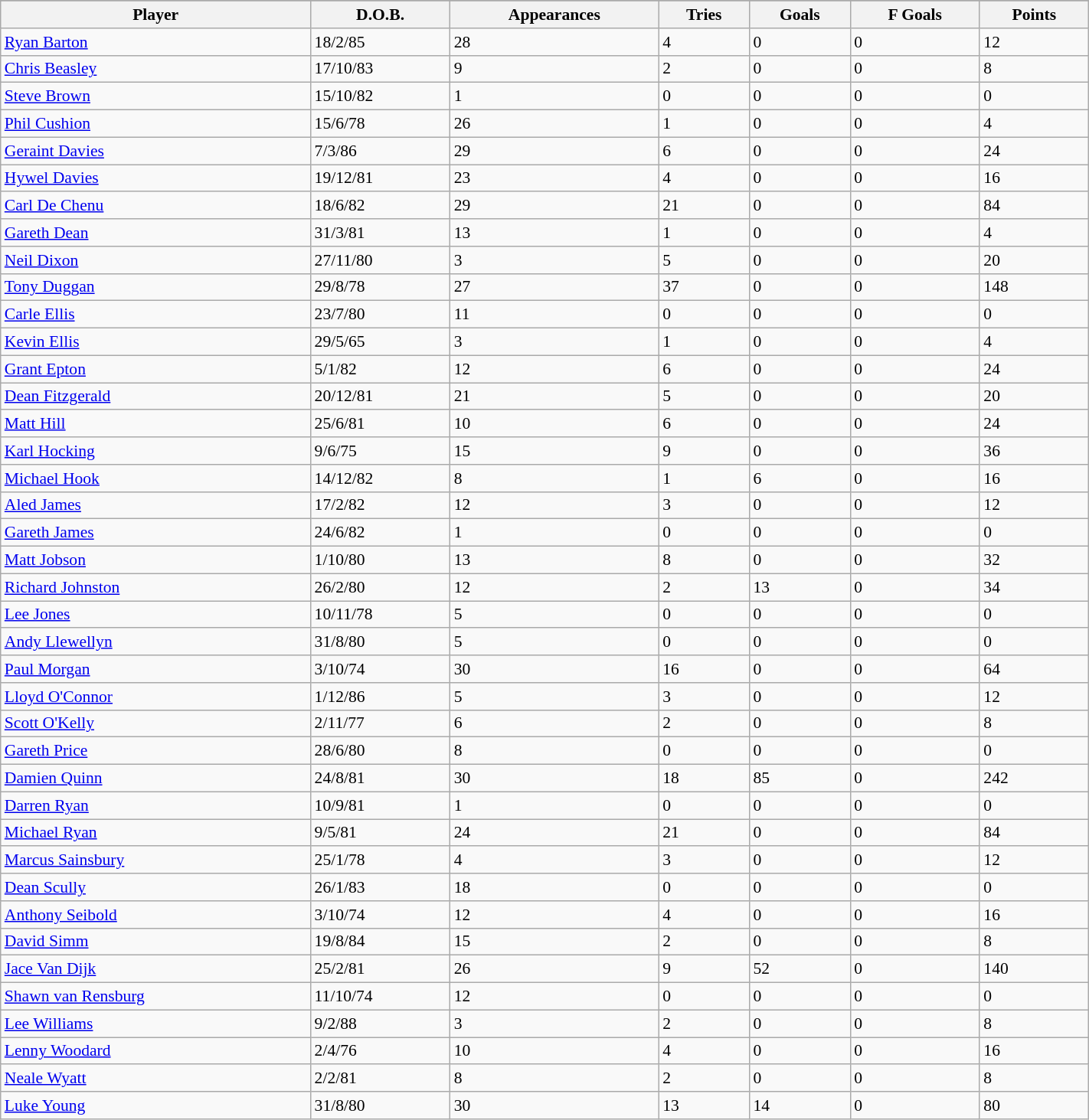<table class="wikitable sortable" width="75%" style="font-size:90%">
<tr bgcolor="#efefef">
</tr>
<tr bgcolor="#efefef">
</tr>
<tr>
<th>Player</th>
<th>D.O.B.</th>
<th>Appearances</th>
<th>Tries</th>
<th>Goals</th>
<th>F Goals</th>
<th>Points</th>
</tr>
<tr>
<td><a href='#'>Ryan Barton </a></td>
<td>18/2/85</td>
<td>28</td>
<td>4</td>
<td>0</td>
<td>0</td>
<td>12</td>
</tr>
<tr>
<td><a href='#'>Chris Beasley</a></td>
<td>17/10/83</td>
<td>9</td>
<td>2</td>
<td>0</td>
<td>0</td>
<td>8</td>
</tr>
<tr>
<td><a href='#'>Steve Brown</a></td>
<td>15/10/82</td>
<td>1</td>
<td>0</td>
<td>0</td>
<td>0</td>
<td>0</td>
</tr>
<tr>
<td><a href='#'>Phil Cushion</a></td>
<td>15/6/78</td>
<td>26</td>
<td>1</td>
<td>0</td>
<td>0</td>
<td>4</td>
</tr>
<tr>
<td><a href='#'>Geraint Davies</a></td>
<td>7/3/86</td>
<td>29</td>
<td>6</td>
<td>0</td>
<td>0</td>
<td>24</td>
</tr>
<tr>
<td><a href='#'>Hywel Davies</a></td>
<td>19/12/81</td>
<td>23</td>
<td>4</td>
<td>0</td>
<td>0</td>
<td>16</td>
</tr>
<tr>
<td><a href='#'>Carl De Chenu</a></td>
<td>18/6/82</td>
<td>29</td>
<td>21</td>
<td>0</td>
<td>0</td>
<td>84</td>
</tr>
<tr>
<td><a href='#'>Gareth Dean</a></td>
<td>31/3/81</td>
<td>13</td>
<td>1</td>
<td>0</td>
<td>0</td>
<td>4</td>
</tr>
<tr>
<td><a href='#'>Neil Dixon</a></td>
<td>27/11/80</td>
<td>3</td>
<td>5</td>
<td>0</td>
<td>0</td>
<td>20</td>
</tr>
<tr>
<td><a href='#'>Tony Duggan</a></td>
<td>29/8/78</td>
<td>27</td>
<td>37</td>
<td>0</td>
<td>0</td>
<td>148</td>
</tr>
<tr>
<td><a href='#'>Carle Ellis</a></td>
<td>23/7/80</td>
<td>11</td>
<td>0</td>
<td>0</td>
<td>0</td>
<td>0</td>
</tr>
<tr>
<td><a href='#'>Kevin Ellis</a></td>
<td>29/5/65</td>
<td>3</td>
<td>1</td>
<td>0</td>
<td>0</td>
<td>4</td>
</tr>
<tr>
<td><a href='#'>Grant Epton</a></td>
<td>5/1/82</td>
<td>12</td>
<td>6</td>
<td>0</td>
<td>0</td>
<td>24</td>
</tr>
<tr>
<td><a href='#'>Dean Fitzgerald</a></td>
<td>20/12/81</td>
<td>21</td>
<td>5</td>
<td>0</td>
<td>0</td>
<td>20</td>
</tr>
<tr>
<td><a href='#'>Matt Hill</a></td>
<td>25/6/81</td>
<td>10</td>
<td>6</td>
<td>0</td>
<td>0</td>
<td>24</td>
</tr>
<tr>
<td><a href='#'>Karl Hocking</a></td>
<td>9/6/75</td>
<td>15</td>
<td>9</td>
<td>0</td>
<td>0</td>
<td>36</td>
</tr>
<tr>
<td><a href='#'>Michael Hook</a></td>
<td>14/12/82</td>
<td>8</td>
<td>1</td>
<td>6</td>
<td>0</td>
<td>16</td>
</tr>
<tr>
<td><a href='#'>Aled James</a></td>
<td>17/2/82</td>
<td>12</td>
<td>3</td>
<td>0</td>
<td>0</td>
<td>12</td>
</tr>
<tr>
<td><a href='#'>Gareth James</a></td>
<td>24/6/82</td>
<td>1</td>
<td>0</td>
<td>0</td>
<td>0</td>
<td>0</td>
</tr>
<tr>
<td><a href='#'>Matt Jobson</a></td>
<td>1/10/80</td>
<td>13</td>
<td>8</td>
<td>0</td>
<td>0</td>
<td>32</td>
</tr>
<tr>
<td><a href='#'>Richard Johnston</a></td>
<td>26/2/80</td>
<td>12</td>
<td>2</td>
<td>13</td>
<td>0</td>
<td>34</td>
</tr>
<tr>
<td><a href='#'>Lee Jones</a></td>
<td>10/11/78</td>
<td>5</td>
<td>0</td>
<td>0</td>
<td>0</td>
<td>0</td>
</tr>
<tr>
<td><a href='#'>Andy Llewellyn</a></td>
<td>31/8/80</td>
<td>5</td>
<td>0</td>
<td>0</td>
<td>0</td>
<td>0</td>
</tr>
<tr>
<td><a href='#'>Paul Morgan</a></td>
<td>3/10/74</td>
<td>30</td>
<td>16</td>
<td>0</td>
<td>0</td>
<td>64</td>
</tr>
<tr>
<td><a href='#'>Lloyd O'Connor</a></td>
<td>1/12/86</td>
<td>5</td>
<td>3</td>
<td>0</td>
<td>0</td>
<td>12</td>
</tr>
<tr>
<td><a href='#'>Scott O'Kelly</a></td>
<td>2/11/77</td>
<td>6</td>
<td>2</td>
<td>0</td>
<td>0</td>
<td>8</td>
</tr>
<tr>
<td><a href='#'>Gareth Price</a></td>
<td>28/6/80</td>
<td>8</td>
<td>0</td>
<td>0</td>
<td>0</td>
<td>0</td>
</tr>
<tr>
<td><a href='#'>Damien Quinn</a></td>
<td>24/8/81</td>
<td>30</td>
<td>18</td>
<td>85</td>
<td>0</td>
<td>242</td>
</tr>
<tr>
<td><a href='#'>Darren Ryan</a></td>
<td>10/9/81</td>
<td>1</td>
<td>0</td>
<td>0</td>
<td>0</td>
<td>0</td>
</tr>
<tr>
<td><a href='#'>Michael Ryan</a></td>
<td>9/5/81</td>
<td>24</td>
<td>21</td>
<td>0</td>
<td>0</td>
<td>84</td>
</tr>
<tr>
<td><a href='#'>Marcus Sainsbury</a></td>
<td>25/1/78</td>
<td>4</td>
<td>3</td>
<td>0</td>
<td>0</td>
<td>12</td>
</tr>
<tr>
<td><a href='#'>Dean Scully</a></td>
<td>26/1/83</td>
<td>18</td>
<td>0</td>
<td>0</td>
<td>0</td>
<td>0</td>
</tr>
<tr>
<td><a href='#'>Anthony Seibold</a></td>
<td>3/10/74</td>
<td>12</td>
<td>4</td>
<td>0</td>
<td>0</td>
<td>16</td>
</tr>
<tr>
<td><a href='#'>David Simm</a></td>
<td>19/8/84</td>
<td>15</td>
<td>2</td>
<td>0</td>
<td>0</td>
<td>8</td>
</tr>
<tr>
<td><a href='#'>Jace Van Dijk</a></td>
<td>25/2/81</td>
<td>26</td>
<td>9</td>
<td>52</td>
<td>0</td>
<td>140</td>
</tr>
<tr>
<td><a href='#'>Shawn van Rensburg</a></td>
<td>11/10/74</td>
<td>12</td>
<td>0</td>
<td>0</td>
<td>0</td>
<td>0</td>
</tr>
<tr>
<td><a href='#'>Lee Williams</a></td>
<td>9/2/88</td>
<td>3</td>
<td>2</td>
<td>0</td>
<td>0</td>
<td>8</td>
</tr>
<tr>
<td><a href='#'>Lenny Woodard</a></td>
<td>2/4/76</td>
<td>10</td>
<td>4</td>
<td>0</td>
<td>0</td>
<td>16</td>
</tr>
<tr>
<td><a href='#'>Neale Wyatt</a></td>
<td>2/2/81</td>
<td>8</td>
<td>2</td>
<td>0</td>
<td>0</td>
<td>8</td>
</tr>
<tr>
<td><a href='#'>Luke Young</a></td>
<td>31/8/80</td>
<td>30</td>
<td>13</td>
<td>14</td>
<td>0</td>
<td>80</td>
</tr>
</table>
